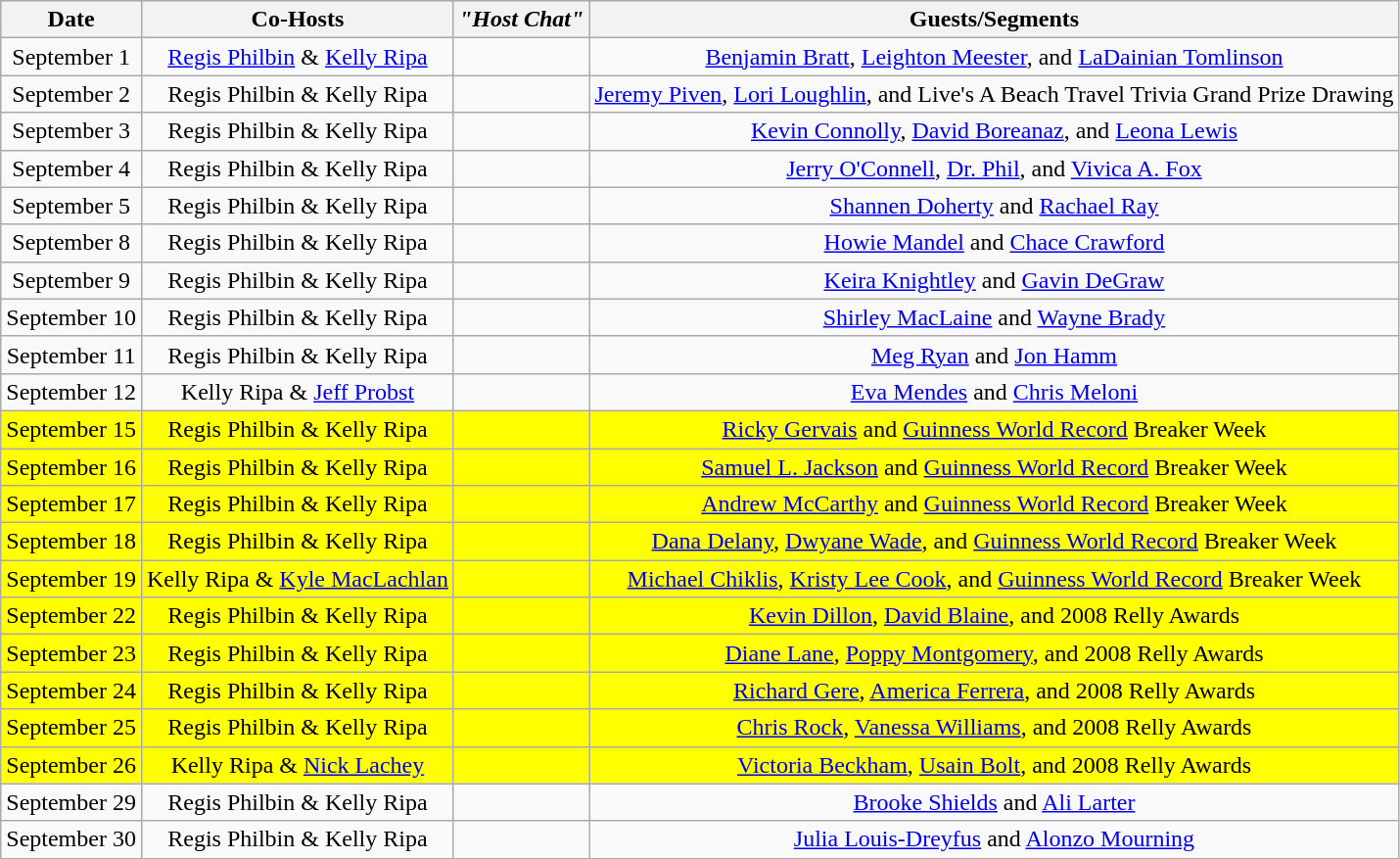<table class="wikitable sortable" style="text-align:center;">
<tr>
<th>Date</th>
<th>Co-Hosts</th>
<th><em>"Host Chat"</em></th>
<th>Guests/Segments</th>
</tr>
<tr>
<td>September 1</td>
<td><a href='#'>Regis Philbin</a> & <a href='#'>Kelly Ripa</a></td>
<td></td>
<td><a href='#'>Benjamin Bratt</a>, <a href='#'>Leighton Meester</a>, and <a href='#'>LaDainian Tomlinson</a></td>
</tr>
<tr>
<td>September 2</td>
<td>Regis Philbin & Kelly Ripa</td>
<td></td>
<td><a href='#'>Jeremy Piven</a>, <a href='#'>Lori Loughlin</a>, and Live's A Beach Travel Trivia Grand Prize Drawing</td>
</tr>
<tr>
<td>September 3</td>
<td>Regis Philbin & Kelly Ripa</td>
<td></td>
<td><a href='#'>Kevin Connolly</a>, <a href='#'>David Boreanaz</a>, and <a href='#'>Leona Lewis</a></td>
</tr>
<tr>
<td>September 4</td>
<td>Regis Philbin & Kelly Ripa</td>
<td></td>
<td><a href='#'>Jerry O'Connell</a>, <a href='#'>Dr. Phil</a>, and <a href='#'>Vivica A. Fox</a></td>
</tr>
<tr>
<td>September 5</td>
<td>Regis Philbin & Kelly Ripa</td>
<td></td>
<td><a href='#'>Shannen Doherty</a> and <a href='#'>Rachael Ray</a></td>
</tr>
<tr>
<td>September 8</td>
<td>Regis Philbin & Kelly Ripa</td>
<td></td>
<td><a href='#'>Howie Mandel</a> and <a href='#'>Chace Crawford</a></td>
</tr>
<tr>
<td>September 9</td>
<td>Regis Philbin & Kelly Ripa</td>
<td></td>
<td><a href='#'>Keira Knightley</a> and <a href='#'>Gavin DeGraw</a></td>
</tr>
<tr>
<td>September 10</td>
<td>Regis Philbin & Kelly Ripa</td>
<td></td>
<td><a href='#'>Shirley MacLaine</a> and <a href='#'>Wayne Brady</a></td>
</tr>
<tr>
<td>September 11</td>
<td>Regis Philbin & Kelly Ripa</td>
<td></td>
<td><a href='#'>Meg Ryan</a> and <a href='#'>Jon Hamm</a></td>
</tr>
<tr>
<td>September 12</td>
<td>Kelly Ripa & <a href='#'>Jeff Probst</a></td>
<td></td>
<td><a href='#'>Eva Mendes</a> and <a href='#'>Chris Meloni</a></td>
</tr>
<tr style="background:yellow;">
<td>September 15</td>
<td>Regis Philbin & Kelly Ripa</td>
<td></td>
<td><a href='#'>Ricky Gervais</a> and <a href='#'>Guinness World Record</a> Breaker Week</td>
</tr>
<tr style="background:yellow;">
<td>September 16</td>
<td>Regis Philbin & Kelly Ripa</td>
<td></td>
<td><a href='#'>Samuel L. Jackson</a> and <a href='#'>Guinness World Record</a> Breaker Week</td>
</tr>
<tr style="background:yellow;">
<td>September 17</td>
<td>Regis Philbin & Kelly Ripa</td>
<td></td>
<td><a href='#'>Andrew McCarthy</a> and <a href='#'>Guinness World Record</a> Breaker Week</td>
</tr>
<tr style="background:yellow;">
<td>September 18</td>
<td>Regis Philbin & Kelly Ripa</td>
<td></td>
<td><a href='#'>Dana Delany</a>, <a href='#'>Dwyane Wade</a>, and <a href='#'>Guinness World Record</a> Breaker Week</td>
</tr>
<tr style="background:yellow;">
<td>September 19</td>
<td>Kelly Ripa & <a href='#'>Kyle MacLachlan</a></td>
<td></td>
<td><a href='#'>Michael Chiklis</a>, <a href='#'>Kristy Lee Cook</a>, and <a href='#'>Guinness World Record</a> Breaker Week</td>
</tr>
<tr style="background:yellow;">
<td>September 22</td>
<td>Regis Philbin & Kelly Ripa</td>
<td></td>
<td><a href='#'>Kevin Dillon</a>, <a href='#'>David Blaine</a>, and 2008 Relly Awards</td>
</tr>
<tr style="background:yellow;">
<td>September 23</td>
<td>Regis Philbin & Kelly Ripa</td>
<td></td>
<td><a href='#'>Diane Lane</a>, <a href='#'>Poppy Montgomery</a>, and 2008 Relly Awards</td>
</tr>
<tr style="background:yellow;">
<td>September 24</td>
<td>Regis Philbin & Kelly Ripa</td>
<td></td>
<td><a href='#'>Richard Gere</a>, <a href='#'>America Ferrera</a>, and 2008 Relly Awards</td>
</tr>
<tr style="background:yellow;">
<td>September 25</td>
<td>Regis Philbin & Kelly Ripa</td>
<td></td>
<td><a href='#'>Chris Rock</a>, <a href='#'>Vanessa Williams</a>, and 2008 Relly Awards</td>
</tr>
<tr style="background:yellow;">
<td>September 26</td>
<td>Kelly Ripa & <a href='#'>Nick Lachey</a></td>
<td></td>
<td><a href='#'>Victoria Beckham</a>, <a href='#'>Usain Bolt</a>, and 2008 Relly Awards</td>
</tr>
<tr>
<td>September 29</td>
<td>Regis Philbin & Kelly Ripa</td>
<td></td>
<td><a href='#'>Brooke Shields</a> and <a href='#'>Ali Larter</a></td>
</tr>
<tr>
<td>September 30</td>
<td>Regis Philbin & Kelly Ripa</td>
<td></td>
<td><a href='#'>Julia Louis-Dreyfus</a> and <a href='#'>Alonzo Mourning</a></td>
</tr>
</table>
